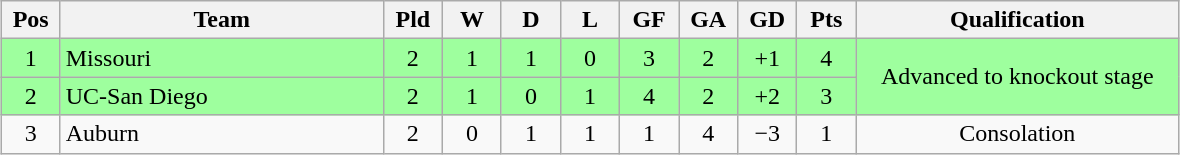<table class="wikitable" style="text-align:center; margin: 1em auto">
<tr>
<th style="width:2em">Pos</th>
<th style="width:13em">Team</th>
<th style="width:2em">Pld</th>
<th style="width:2em">W</th>
<th style="width:2em">D</th>
<th style="width:2em">L</th>
<th style="width:2em">GF</th>
<th style="width:2em">GA</th>
<th style="width:2em">GD</th>
<th style="width:2em">Pts</th>
<th style="width:13em">Qualification</th>
</tr>
<tr bgcolor="#9eff9e">
<td>1</td>
<td style="text-align:left">Missouri</td>
<td>2</td>
<td>1</td>
<td>1</td>
<td>0</td>
<td>3</td>
<td>2</td>
<td>+1</td>
<td>4</td>
<td rowspan="2">Advanced to knockout stage</td>
</tr>
<tr bgcolor="#9eff9e">
<td>2</td>
<td style="text-align:left">UC-San Diego</td>
<td>2</td>
<td>1</td>
<td>0</td>
<td>1</td>
<td>4</td>
<td>2</td>
<td>+2</td>
<td>3</td>
</tr>
<tr>
<td>3</td>
<td style="text-align:left">Auburn</td>
<td>2</td>
<td>0</td>
<td>1</td>
<td>1</td>
<td>1</td>
<td>4</td>
<td>−3</td>
<td>1</td>
<td>Consolation</td>
</tr>
</table>
